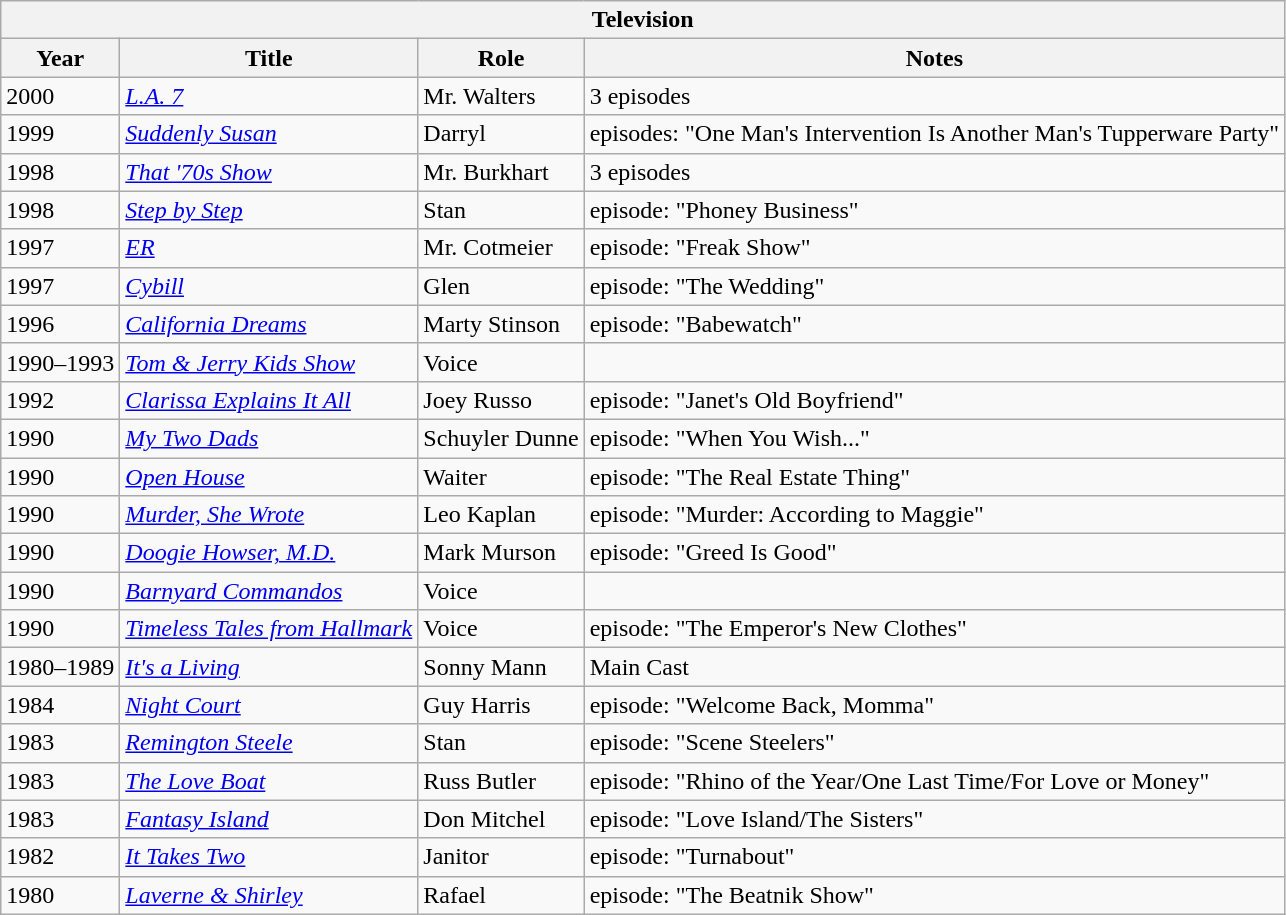<table class="wikitable sortable">
<tr>
<th align="center" colspan=4>Television</th>
</tr>
<tr>
<th>Year</th>
<th>Title</th>
<th>Role</th>
<th>Notes</th>
</tr>
<tr>
<td>2000</td>
<td><em><a href='#'>L.A. 7</a></em></td>
<td>Mr. Walters</td>
<td>3 episodes</td>
</tr>
<tr>
<td>1999</td>
<td><em><a href='#'>Suddenly Susan</a></em></td>
<td>Darryl</td>
<td>episodes: "One Man's Intervention Is Another Man's Tupperware Party"</td>
</tr>
<tr>
<td>1998</td>
<td><em><a href='#'>That '70s Show</a></em></td>
<td>Mr. Burkhart</td>
<td>3 episodes</td>
</tr>
<tr>
<td>1998</td>
<td><a href='#'><em>Step by Step</em></a></td>
<td>Stan</td>
<td>episode: "Phoney Business"</td>
</tr>
<tr>
<td>1997</td>
<td><em><a href='#'>ER</a></em></td>
<td>Mr. Cotmeier</td>
<td>episode: "Freak Show"</td>
</tr>
<tr>
<td>1997</td>
<td><em><a href='#'>Cybill</a></em></td>
<td>Glen</td>
<td>episode: "The Wedding"</td>
</tr>
<tr>
<td>1996</td>
<td><em><a href='#'>California Dreams</a></em></td>
<td>Marty Stinson</td>
<td>episode: "Babewatch"</td>
</tr>
<tr>
<td>1990–1993</td>
<td><em><a href='#'>Tom & Jerry Kids Show</a></em></td>
<td>Voice</td>
<td></td>
</tr>
<tr>
<td>1992</td>
<td><em><a href='#'>Clarissa Explains It All</a></em></td>
<td>Joey Russo</td>
<td>episode: "Janet's Old Boyfriend"</td>
</tr>
<tr>
<td>1990</td>
<td><em><a href='#'>My Two Dads</a></em></td>
<td>Schuyler Dunne</td>
<td>episode: "When You Wish..."</td>
</tr>
<tr>
<td>1990</td>
<td><a href='#'><em>Open House</em></a></td>
<td>Waiter</td>
<td>episode: "The Real Estate Thing"</td>
</tr>
<tr>
<td>1990</td>
<td><em><a href='#'>Murder, She Wrote</a></em></td>
<td>Leo Kaplan</td>
<td>episode: "Murder: According to Maggie"</td>
</tr>
<tr>
<td>1990</td>
<td><em><a href='#'>Doogie Howser, M.D.</a></em></td>
<td>Mark Murson</td>
<td>episode: "Greed Is Good"</td>
</tr>
<tr>
<td>1990</td>
<td><em><a href='#'>Barnyard Commandos</a></em></td>
<td>Voice</td>
<td></td>
</tr>
<tr>
<td>1990</td>
<td><em><a href='#'>Timeless Tales from Hallmark</a></em></td>
<td>Voice</td>
<td>episode: "The Emperor's New Clothes"</td>
</tr>
<tr>
<td>1980–1989</td>
<td><em><a href='#'>It's a Living</a></em></td>
<td>Sonny Mann</td>
<td>Main Cast</td>
</tr>
<tr>
<td>1984</td>
<td><em><a href='#'>Night Court</a></em></td>
<td>Guy Harris</td>
<td>episode: "Welcome Back, Momma"</td>
</tr>
<tr>
<td>1983</td>
<td><em><a href='#'>Remington Steele</a></em></td>
<td>Stan</td>
<td>episode: "Scene Steelers"</td>
</tr>
<tr>
<td>1983</td>
<td><em><a href='#'>The Love Boat</a></em></td>
<td>Russ Butler</td>
<td>episode: "Rhino of the Year/One Last Time/For Love or Money"</td>
</tr>
<tr>
<td>1983</td>
<td><em><a href='#'>Fantasy Island</a></em></td>
<td>Don Mitchel</td>
<td>episode: "Love Island/The Sisters"</td>
</tr>
<tr>
<td>1982</td>
<td><em><a href='#'>It Takes Two</a></em></td>
<td>Janitor</td>
<td>episode: "Turnabout"</td>
</tr>
<tr>
<td>1980</td>
<td><em><a href='#'>Laverne & Shirley</a></em></td>
<td>Rafael</td>
<td>episode: "The Beatnik Show"</td>
</tr>
</table>
